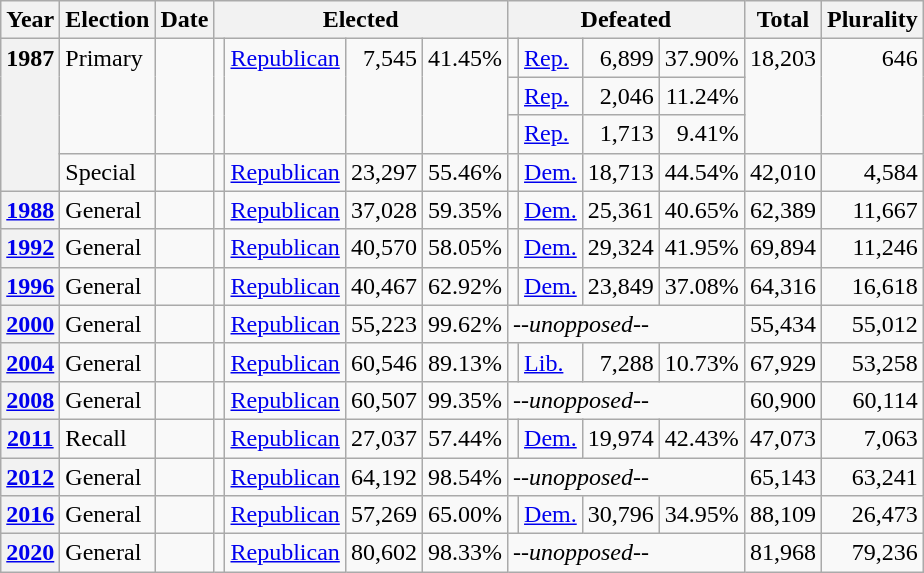<table class=wikitable>
<tr>
<th>Year</th>
<th>Election</th>
<th>Date</th>
<th ! colspan="4">Elected</th>
<th ! colspan="4">Defeated</th>
<th>Total</th>
<th>Plurality</th>
</tr>
<tr>
<th rowspan="4" valign="top">1987<br></th>
<td rowspan="3" valign="top">Primary</td>
<td rowspan="3" valign="top"></td>
<td rowspan="3" valign="top"></td>
<td rowspan="3" valign="top" ><a href='#'>Republican</a></td>
<td rowspan="3" valign="top" align="right">7,545</td>
<td rowspan="3" valign="top" align="right">41.45%</td>
<td valign="top"></td>
<td valign="top" ><a href='#'>Rep.</a></td>
<td valign="top" align="right">6,899</td>
<td valign="top" align="right">37.90%</td>
<td rowspan="3" valign="top" align="right">18,203</td>
<td rowspan="3" valign="top" align="right">646</td>
</tr>
<tr>
<td valign="top"></td>
<td valign="top" ><a href='#'>Rep.</a></td>
<td valign="top" align="right">2,046</td>
<td valign="top" align="right">11.24%</td>
</tr>
<tr>
<td valign="top"></td>
<td valign="top" ><a href='#'>Rep.</a></td>
<td valign="top" align="right">1,713</td>
<td valign="top" align="right">9.41%</td>
</tr>
<tr>
<td valign="top">Special</td>
<td valign="top"></td>
<td valign="top"></td>
<td valign="top" ><a href='#'>Republican</a></td>
<td valign="top" align="right">23,297</td>
<td valign="top" align="right">55.46%</td>
<td valign="top"></td>
<td valign="top" ><a href='#'>Dem.</a></td>
<td valign="top" align="right">18,713</td>
<td valign="top" align="right">44.54%</td>
<td valign="top" align="right">42,010</td>
<td valign="top" align="right">4,584</td>
</tr>
<tr>
<th valign="top"><a href='#'>1988</a></th>
<td valign="top">General</td>
<td valign="top"></td>
<td valign="top"></td>
<td valign="top" ><a href='#'>Republican</a></td>
<td valign="top" align="right">37,028</td>
<td valign="top" align="right">59.35%</td>
<td valign="top"></td>
<td valign="top" ><a href='#'>Dem.</a></td>
<td valign="top" align="right">25,361</td>
<td valign="top" align="right">40.65%</td>
<td valign="top" align="right">62,389</td>
<td valign="top" align="right">11,667</td>
</tr>
<tr>
<th valign="top"><a href='#'>1992</a></th>
<td valign="top">General</td>
<td valign="top"></td>
<td valign="top"></td>
<td valign="top" ><a href='#'>Republican</a></td>
<td valign="top" align="right">40,570</td>
<td valign="top" align="right">58.05%</td>
<td valign="top"></td>
<td valign="top" ><a href='#'>Dem.</a></td>
<td valign="top" align="right">29,324</td>
<td valign="top" align="right">41.95%</td>
<td valign="top" align="right">69,894</td>
<td valign="top" align="right">11,246</td>
</tr>
<tr>
<th valign="top"><a href='#'>1996</a></th>
<td valign="top">General</td>
<td valign="top"></td>
<td valign="top"></td>
<td valign="top" ><a href='#'>Republican</a></td>
<td valign="top" align="right">40,467</td>
<td valign="top" align="right">62.92%</td>
<td valign="top"></td>
<td valign="top" ><a href='#'>Dem.</a></td>
<td valign="top" align="right">23,849</td>
<td valign="top" align="right">37.08%</td>
<td valign="top" align="right">64,316</td>
<td valign="top" align="right">16,618</td>
</tr>
<tr>
<th valign="top"><a href='#'>2000</a></th>
<td valign="top">General</td>
<td valign="top"></td>
<td valign="top"></td>
<td valign="top" ><a href='#'>Republican</a></td>
<td valign="top" align="right">55,223</td>
<td valign="top" align="right">99.62%</td>
<td valign="top" colspan="4"><em>--unopposed--</em></td>
<td valign="top" align="right">55,434</td>
<td valign="top" align="right">55,012</td>
</tr>
<tr>
<th valign="top"><a href='#'>2004</a></th>
<td valign="top">General</td>
<td valign="top"></td>
<td valign="top"></td>
<td valign="top" ><a href='#'>Republican</a></td>
<td valign="top" align="right">60,546</td>
<td valign="top" align="right">89.13%</td>
<td valign="top"></td>
<td valign="top" ><a href='#'>Lib.</a></td>
<td valign="top" align="right">7,288</td>
<td valign="top" align="right">10.73%</td>
<td valign="top" align="right">67,929</td>
<td valign="top" align="right">53,258</td>
</tr>
<tr>
<th valign="top"><a href='#'>2008</a></th>
<td valign="top">General</td>
<td valign="top"></td>
<td valign="top"></td>
<td valign="top" ><a href='#'>Republican</a></td>
<td valign="top" align="right">60,507</td>
<td valign="top" align="right">99.35%</td>
<td valign="top" colspan="4"><em>--unopposed--</em></td>
<td valign="top" align="right">60,900</td>
<td valign="top" align="right">60,114</td>
</tr>
<tr>
<th valign="top"><a href='#'>2011</a></th>
<td valign="top">Recall</td>
<td valign="top"></td>
<td valign="top"></td>
<td valign="top" ><a href='#'>Republican</a></td>
<td valign="top" align="right">27,037</td>
<td valign="top" align="right">57.44%</td>
<td valign="top"></td>
<td valign="top" ><a href='#'>Dem.</a></td>
<td valign="top" align="right">19,974</td>
<td valign="top" align="right">42.43%</td>
<td valign="top" align="right">47,073</td>
<td valign="top" align="right">7,063</td>
</tr>
<tr>
<th valign="top"><a href='#'>2012</a></th>
<td valign="top">General</td>
<td valign="top"></td>
<td valign="top"></td>
<td valign="top" ><a href='#'>Republican</a></td>
<td valign="top" align="right">64,192</td>
<td valign="top" align="right">98.54%</td>
<td valign="top" colspan="4"><em>--unopposed--</em></td>
<td valign="top" align="right">65,143</td>
<td valign="top" align="right">63,241</td>
</tr>
<tr>
<th valign="top"><a href='#'>2016</a></th>
<td valign="top">General</td>
<td valign="top"></td>
<td valign="top"></td>
<td valign="top" ><a href='#'>Republican</a></td>
<td valign="top" align="right">57,269</td>
<td valign="top" align="right">65.00%</td>
<td valign="top"></td>
<td valign="top" ><a href='#'>Dem.</a></td>
<td valign="top" align="right">30,796</td>
<td valign="top" align="right">34.95%</td>
<td valign="top" align="right">88,109</td>
<td valign="top" align="right">26,473</td>
</tr>
<tr>
<th valign="top"><a href='#'>2020</a></th>
<td valign="top">General</td>
<td valign="top"></td>
<td valign="top"></td>
<td valign="top" ><a href='#'>Republican</a></td>
<td valign="top" align="right">80,602</td>
<td valign="top" align="right">98.33%</td>
<td valign="top" colspan="4"><em>--unopposed--</em></td>
<td valign="top" align="right">81,968</td>
<td valign="top" align="right">79,236</td>
</tr>
</table>
